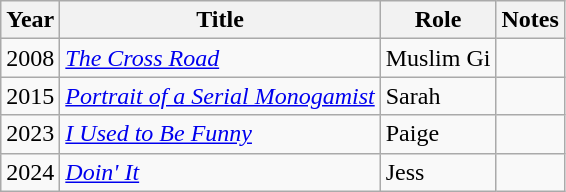<table class="wikitable sortable">
<tr>
<th>Year</th>
<th>Title</th>
<th>Role</th>
<th>Notes</th>
</tr>
<tr>
<td>2008</td>
<td><em><a href='#'>The Cross Road</a></em></td>
<td>Muslim Gi</td>
<td></td>
</tr>
<tr>
<td>2015</td>
<td><em><a href='#'>Portrait of a Serial Monogamist</a></em></td>
<td>Sarah</td>
<td></td>
</tr>
<tr>
<td>2023</td>
<td><em><a href='#'>I Used to Be Funny</a></em></td>
<td>Paige</td>
<td></td>
</tr>
<tr>
<td>2024</td>
<td><em><a href='#'>Doin' It</a></em></td>
<td>Jess</td>
<td></td>
</tr>
</table>
